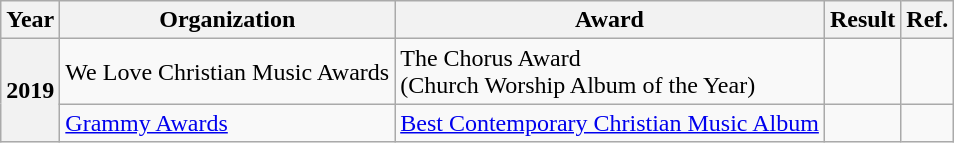<table class="wikitable plainrowheaders">
<tr>
<th>Year</th>
<th>Organization</th>
<th>Award</th>
<th>Result</th>
<th>Ref.</th>
</tr>
<tr>
<th scope="row" rowspan="2">2019</th>
<td>We Love Christian Music Awards</td>
<td>The Chorus Award <br> (Church Worship Album of the Year)</td>
<td></td>
<td style="text-align:center;"></td>
</tr>
<tr>
<td><a href='#'>Grammy Awards</a></td>
<td><a href='#'>Best Contemporary Christian Music Album</a></td>
<td></td>
<td style="text-align:center;"></td>
</tr>
</table>
